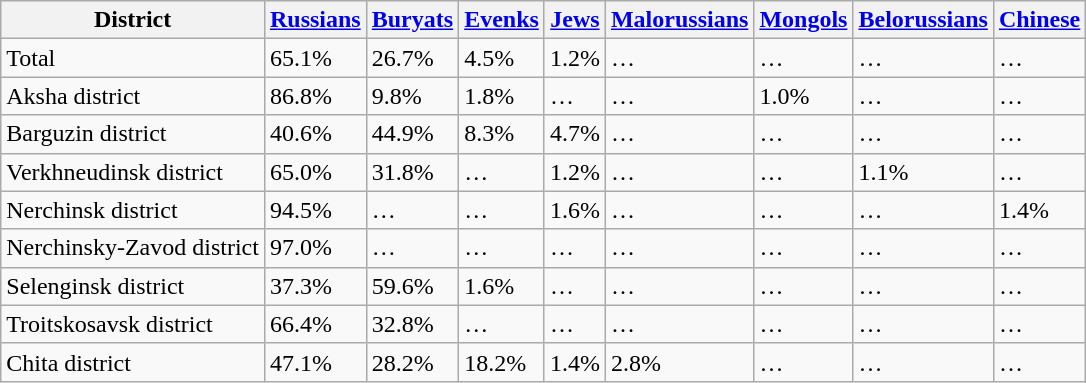<table class="wikitable">
<tr>
<th>District</th>
<th><a href='#'>Russians</a></th>
<th><a href='#'>Buryats</a></th>
<th><a href='#'>Evenks</a></th>
<th><a href='#'>Jews</a></th>
<th><a href='#'>Malorussians</a></th>
<th><a href='#'>Mongols</a></th>
<th><a href='#'>Belorussians</a></th>
<th><a href='#'>Chinese</a></th>
</tr>
<tr>
<td>Total</td>
<td>65.1%</td>
<td>26.7%</td>
<td>4.5%</td>
<td>1.2%</td>
<td>…</td>
<td>…</td>
<td>…</td>
<td>…</td>
</tr>
<tr>
<td>Aksha district</td>
<td>86.8%</td>
<td>9.8%</td>
<td>1.8%</td>
<td>…</td>
<td>…</td>
<td>1.0%</td>
<td>…</td>
<td>…</td>
</tr>
<tr>
<td>Barguzin district</td>
<td>40.6%</td>
<td>44.9%</td>
<td>8.3%</td>
<td>4.7%</td>
<td>…</td>
<td>…</td>
<td>…</td>
<td>…</td>
</tr>
<tr>
<td>Verkhneudinsk district</td>
<td>65.0%</td>
<td>31.8%</td>
<td>…</td>
<td>1.2%</td>
<td>…</td>
<td>…</td>
<td>1.1%</td>
<td>…</td>
</tr>
<tr>
<td>Nerchinsk district</td>
<td>94.5%</td>
<td>…</td>
<td>…</td>
<td>1.6%</td>
<td>…</td>
<td>…</td>
<td>…</td>
<td>1.4%</td>
</tr>
<tr>
<td>Nerchinsky-Zavod district</td>
<td>97.0%</td>
<td>…</td>
<td>…</td>
<td>…</td>
<td>…</td>
<td>…</td>
<td>…</td>
<td>…</td>
</tr>
<tr>
<td>Selenginsk district</td>
<td>37.3%</td>
<td>59.6%</td>
<td>1.6%</td>
<td>…</td>
<td>…</td>
<td>…</td>
<td>…</td>
<td>…</td>
</tr>
<tr>
<td>Troitskosavsk district</td>
<td>66.4%</td>
<td>32.8%</td>
<td>…</td>
<td>…</td>
<td>…</td>
<td>…</td>
<td>…</td>
<td>…</td>
</tr>
<tr>
<td>Chita district</td>
<td>47.1%</td>
<td>28.2%</td>
<td>18.2%</td>
<td>1.4%</td>
<td>2.8%</td>
<td>…</td>
<td>…</td>
<td>…</td>
</tr>
</table>
